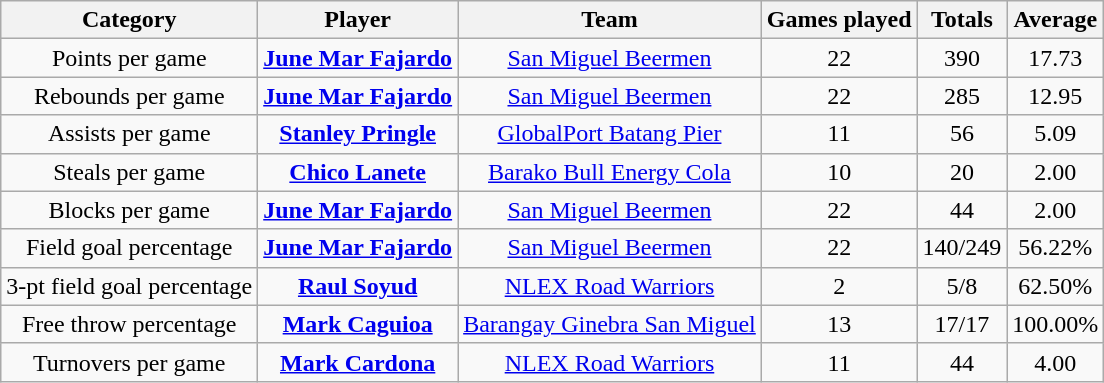<table class="wikitable" style="text-align:center">
<tr>
<th>Category</th>
<th>Player</th>
<th>Team</th>
<th>Games played</th>
<th>Totals</th>
<th>Average</th>
</tr>
<tr>
<td>Points per game</td>
<td><strong><a href='#'>June Mar Fajardo</a></strong></td>
<td><a href='#'>San Miguel Beermen</a></td>
<td>22</td>
<td>390</td>
<td>17.73</td>
</tr>
<tr>
<td>Rebounds per game</td>
<td><strong><a href='#'>June Mar Fajardo</a></strong></td>
<td><a href='#'>San Miguel Beermen</a></td>
<td>22</td>
<td>285</td>
<td>12.95</td>
</tr>
<tr>
<td>Assists per game</td>
<td><strong><a href='#'>Stanley Pringle</a></strong></td>
<td><a href='#'>GlobalPort Batang Pier</a></td>
<td>11</td>
<td>56</td>
<td>5.09</td>
</tr>
<tr>
<td>Steals per game</td>
<td><strong><a href='#'>Chico Lanete</a></strong></td>
<td><a href='#'>Barako Bull Energy Cola</a></td>
<td>10</td>
<td>20</td>
<td>2.00</td>
</tr>
<tr>
<td>Blocks per game</td>
<td><strong><a href='#'>June Mar Fajardo</a></strong></td>
<td><a href='#'>San Miguel Beermen</a></td>
<td>22</td>
<td>44</td>
<td>2.00</td>
</tr>
<tr>
<td>Field goal percentage</td>
<td><strong><a href='#'>June Mar Fajardo</a></strong></td>
<td><a href='#'>San Miguel Beermen</a></td>
<td>22</td>
<td>140/249</td>
<td>56.22%</td>
</tr>
<tr>
<td>3-pt field goal percentage</td>
<td><strong><a href='#'>Raul Soyud</a></strong></td>
<td><a href='#'>NLEX Road Warriors</a></td>
<td>2</td>
<td>5/8</td>
<td>62.50%</td>
</tr>
<tr>
<td>Free throw percentage</td>
<td><strong><a href='#'>Mark Caguioa</a></strong></td>
<td><a href='#'>Barangay Ginebra San Miguel</a></td>
<td>13</td>
<td>17/17</td>
<td>100.00%</td>
</tr>
<tr>
<td>Turnovers per game</td>
<td><strong><a href='#'>Mark Cardona</a></strong></td>
<td><a href='#'>NLEX Road Warriors</a></td>
<td>11</td>
<td>44</td>
<td>4.00</td>
</tr>
</table>
